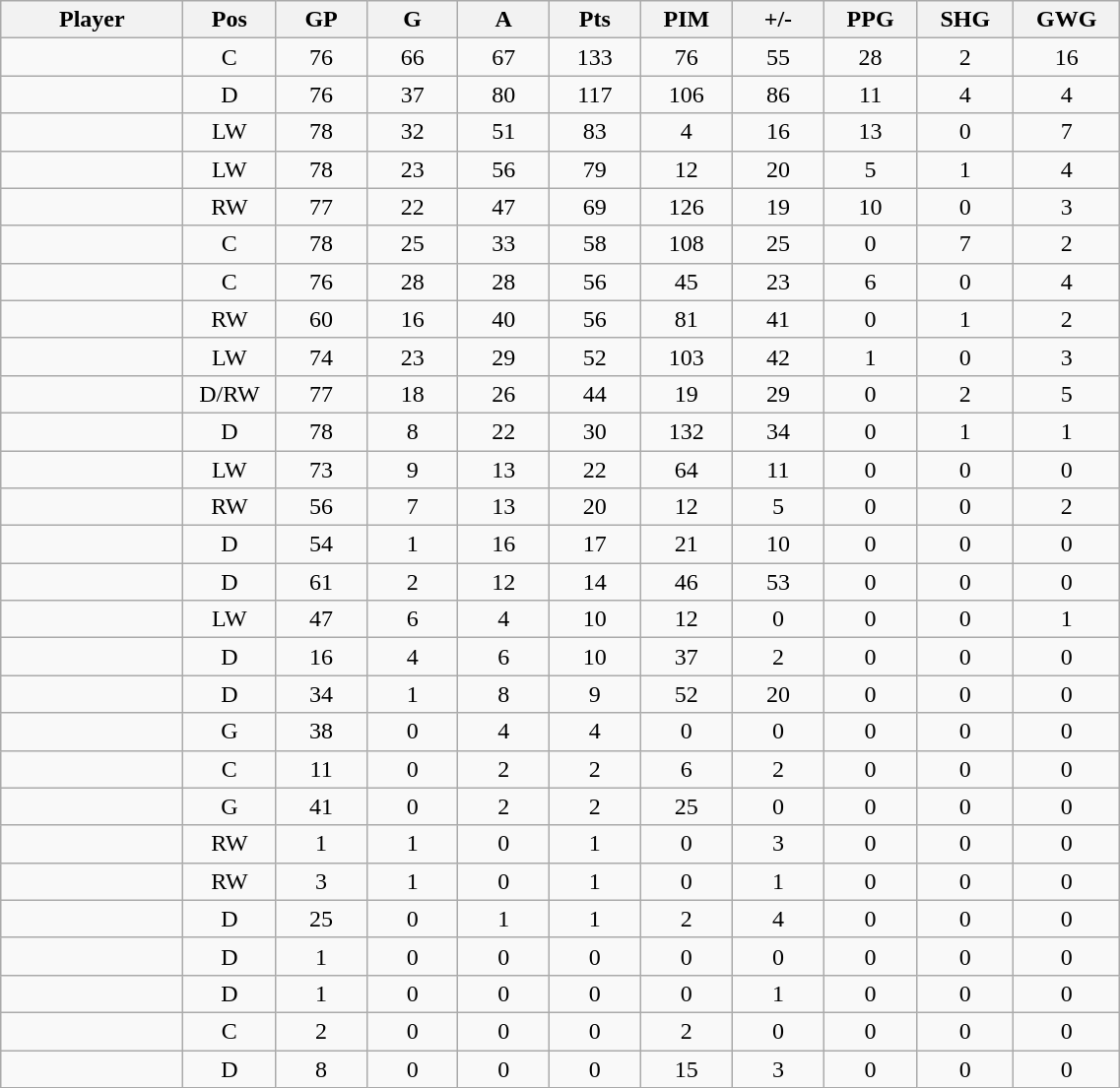<table class="wikitable sortable" width="60%">
<tr ALIGN="center">
<th bgcolor="#DDDDFF" width="10%">Player</th>
<th bgcolor="#DDDDFF" width="3%" title="Position">Pos</th>
<th bgcolor="#DDDDFF" width="5%" title="Games played">GP</th>
<th bgcolor="#DDDDFF" width="5%" title="Goals">G</th>
<th bgcolor="#DDDDFF" width="5%" title="Assists">A</th>
<th bgcolor="#DDDDFF" width="5%" title="Points">Pts</th>
<th bgcolor="#DDDDFF" width="5%" title="Penalties in Minutes">PIM</th>
<th bgcolor="#DDDDFF" width="5%" title="Plus/minus">+/-</th>
<th bgcolor="#DDDDFF" width="5%" title="Power play goals">PPG</th>
<th bgcolor="#DDDDFF" width="5%" title="Short-handed goals">SHG</th>
<th bgcolor="#DDDDFF" width="5%" title="Game-winning goals">GWG</th>
</tr>
<tr align="center">
<td align="right"></td>
<td>C</td>
<td>76</td>
<td>66</td>
<td>67</td>
<td>133</td>
<td>76</td>
<td>55</td>
<td>28</td>
<td>2</td>
<td>16</td>
</tr>
<tr align="center">
<td align="right"></td>
<td>D</td>
<td>76</td>
<td>37</td>
<td>80</td>
<td>117</td>
<td>106</td>
<td>86</td>
<td>11</td>
<td>4</td>
<td>4</td>
</tr>
<tr align="center">
<td align="right"></td>
<td>LW</td>
<td>78</td>
<td>32</td>
<td>51</td>
<td>83</td>
<td>4</td>
<td>16</td>
<td>13</td>
<td>0</td>
<td>7</td>
</tr>
<tr align="center">
<td align="right"></td>
<td>LW</td>
<td>78</td>
<td>23</td>
<td>56</td>
<td>79</td>
<td>12</td>
<td>20</td>
<td>5</td>
<td>1</td>
<td>4</td>
</tr>
<tr align="center">
<td align="right"></td>
<td>RW</td>
<td>77</td>
<td>22</td>
<td>47</td>
<td>69</td>
<td>126</td>
<td>19</td>
<td>10</td>
<td>0</td>
<td>3</td>
</tr>
<tr align="center">
<td align="right"></td>
<td>C</td>
<td>78</td>
<td>25</td>
<td>33</td>
<td>58</td>
<td>108</td>
<td>25</td>
<td>0</td>
<td>7</td>
<td>2</td>
</tr>
<tr align="center">
<td align="right"></td>
<td>C</td>
<td>76</td>
<td>28</td>
<td>28</td>
<td>56</td>
<td>45</td>
<td>23</td>
<td>6</td>
<td>0</td>
<td>4</td>
</tr>
<tr align="center">
<td align="right"></td>
<td>RW</td>
<td>60</td>
<td>16</td>
<td>40</td>
<td>56</td>
<td>81</td>
<td>41</td>
<td>0</td>
<td>1</td>
<td>2</td>
</tr>
<tr align="center">
<td align="right"></td>
<td>LW</td>
<td>74</td>
<td>23</td>
<td>29</td>
<td>52</td>
<td>103</td>
<td>42</td>
<td>1</td>
<td>0</td>
<td>3</td>
</tr>
<tr align="center">
<td align="right"></td>
<td>D/RW</td>
<td>77</td>
<td>18</td>
<td>26</td>
<td>44</td>
<td>19</td>
<td>29</td>
<td>0</td>
<td>2</td>
<td>5</td>
</tr>
<tr align="center">
<td align="right"></td>
<td>D</td>
<td>78</td>
<td>8</td>
<td>22</td>
<td>30</td>
<td>132</td>
<td>34</td>
<td>0</td>
<td>1</td>
<td>1</td>
</tr>
<tr align="center">
<td align="right"></td>
<td>LW</td>
<td>73</td>
<td>9</td>
<td>13</td>
<td>22</td>
<td>64</td>
<td>11</td>
<td>0</td>
<td>0</td>
<td>0</td>
</tr>
<tr align="center">
<td align="right"></td>
<td>RW</td>
<td>56</td>
<td>7</td>
<td>13</td>
<td>20</td>
<td>12</td>
<td>5</td>
<td>0</td>
<td>0</td>
<td>2</td>
</tr>
<tr align="center">
<td align="right"></td>
<td>D</td>
<td>54</td>
<td>1</td>
<td>16</td>
<td>17</td>
<td>21</td>
<td>10</td>
<td>0</td>
<td>0</td>
<td>0</td>
</tr>
<tr align="center">
<td align="right"></td>
<td>D</td>
<td>61</td>
<td>2</td>
<td>12</td>
<td>14</td>
<td>46</td>
<td>53</td>
<td>0</td>
<td>0</td>
<td>0</td>
</tr>
<tr align="center">
<td align="right"></td>
<td>LW</td>
<td>47</td>
<td>6</td>
<td>4</td>
<td>10</td>
<td>12</td>
<td>0</td>
<td>0</td>
<td>0</td>
<td>1</td>
</tr>
<tr align="center">
<td align="right"></td>
<td>D</td>
<td>16</td>
<td>4</td>
<td>6</td>
<td>10</td>
<td>37</td>
<td>2</td>
<td>0</td>
<td>0</td>
<td>0</td>
</tr>
<tr align="center">
<td align="right"></td>
<td>D</td>
<td>34</td>
<td>1</td>
<td>8</td>
<td>9</td>
<td>52</td>
<td>20</td>
<td>0</td>
<td>0</td>
<td>0</td>
</tr>
<tr align="center">
<td align="right"></td>
<td>G</td>
<td>38</td>
<td>0</td>
<td>4</td>
<td>4</td>
<td>0</td>
<td>0</td>
<td>0</td>
<td>0</td>
<td>0</td>
</tr>
<tr align="center">
<td align="right"></td>
<td>C</td>
<td>11</td>
<td>0</td>
<td>2</td>
<td>2</td>
<td>6</td>
<td>2</td>
<td>0</td>
<td>0</td>
<td>0</td>
</tr>
<tr align="center">
<td align="right"></td>
<td>G</td>
<td>41</td>
<td>0</td>
<td>2</td>
<td>2</td>
<td>25</td>
<td>0</td>
<td>0</td>
<td>0</td>
<td>0</td>
</tr>
<tr align="center">
<td align="right"></td>
<td>RW</td>
<td>1</td>
<td>1</td>
<td>0</td>
<td>1</td>
<td>0</td>
<td>3</td>
<td>0</td>
<td>0</td>
<td>0</td>
</tr>
<tr align="center">
<td align="right"></td>
<td>RW</td>
<td>3</td>
<td>1</td>
<td>0</td>
<td>1</td>
<td>0</td>
<td>1</td>
<td>0</td>
<td>0</td>
<td>0</td>
</tr>
<tr align="center">
<td align="right"></td>
<td>D</td>
<td>25</td>
<td>0</td>
<td>1</td>
<td>1</td>
<td>2</td>
<td>4</td>
<td>0</td>
<td>0</td>
<td>0</td>
</tr>
<tr align="center">
<td align="right"></td>
<td>D</td>
<td>1</td>
<td>0</td>
<td>0</td>
<td>0</td>
<td>0</td>
<td>0</td>
<td>0</td>
<td>0</td>
<td>0</td>
</tr>
<tr align="center">
<td align="right"></td>
<td>D</td>
<td>1</td>
<td>0</td>
<td>0</td>
<td>0</td>
<td>0</td>
<td>1</td>
<td>0</td>
<td>0</td>
<td>0</td>
</tr>
<tr align="center">
<td align="right"></td>
<td>C</td>
<td>2</td>
<td>0</td>
<td>0</td>
<td>0</td>
<td>2</td>
<td>0</td>
<td>0</td>
<td>0</td>
<td>0</td>
</tr>
<tr align="center">
<td align="right"></td>
<td>D</td>
<td>8</td>
<td>0</td>
<td>0</td>
<td>0</td>
<td>15</td>
<td>3</td>
<td>0</td>
<td>0</td>
<td>0</td>
</tr>
</table>
